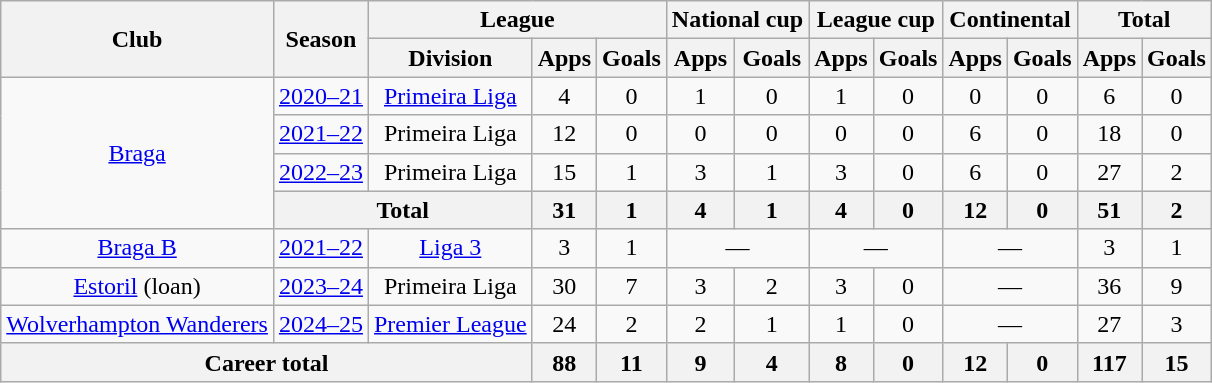<table class="wikitable" style="text-align:center">
<tr>
<th rowspan="2">Club</th>
<th rowspan="2">Season</th>
<th colspan="3">League</th>
<th colspan="2">National cup</th>
<th colspan="2">League cup</th>
<th colspan="2">Continental</th>
<th colspan="2">Total</th>
</tr>
<tr>
<th>Division</th>
<th>Apps</th>
<th>Goals</th>
<th>Apps</th>
<th>Goals</th>
<th>Apps</th>
<th>Goals</th>
<th>Apps</th>
<th>Goals</th>
<th>Apps</th>
<th>Goals</th>
</tr>
<tr>
<td rowspan="4"><a href='#'>Braga</a></td>
<td><a href='#'>2020–21</a></td>
<td><a href='#'>Primeira Liga</a></td>
<td>4</td>
<td>0</td>
<td>1</td>
<td>0</td>
<td>1</td>
<td>0</td>
<td>0</td>
<td>0</td>
<td>6</td>
<td>0</td>
</tr>
<tr>
<td><a href='#'>2021–22</a></td>
<td>Primeira Liga</td>
<td>12</td>
<td>0</td>
<td>0</td>
<td>0</td>
<td>0</td>
<td>0</td>
<td>6</td>
<td>0</td>
<td>18</td>
<td>0</td>
</tr>
<tr>
<td><a href='#'>2022–23</a></td>
<td>Primeira Liga</td>
<td>15</td>
<td>1</td>
<td>3</td>
<td>1</td>
<td>3</td>
<td>0</td>
<td>6</td>
<td>0</td>
<td>27</td>
<td>2</td>
</tr>
<tr>
<th colspan="2">Total</th>
<th>31</th>
<th>1</th>
<th>4</th>
<th>1</th>
<th>4</th>
<th>0</th>
<th>12</th>
<th>0</th>
<th>51</th>
<th>2</th>
</tr>
<tr>
<td><a href='#'>Braga B</a></td>
<td><a href='#'>2021–22</a></td>
<td><a href='#'>Liga 3</a></td>
<td>3</td>
<td>1</td>
<td colspan="2">—</td>
<td colspan="2">—</td>
<td colspan="2">—</td>
<td>3</td>
<td>1</td>
</tr>
<tr>
<td><a href='#'>Estoril</a> (loan)</td>
<td><a href='#'>2023–24</a></td>
<td>Primeira Liga</td>
<td>30</td>
<td>7</td>
<td>3</td>
<td>2</td>
<td>3</td>
<td>0</td>
<td colspan="2">—</td>
<td>36</td>
<td>9</td>
</tr>
<tr>
<td><a href='#'>Wolverhampton Wanderers</a></td>
<td><a href='#'>2024–25</a></td>
<td><a href='#'>Premier League</a></td>
<td>24</td>
<td>2</td>
<td>2</td>
<td>1</td>
<td>1</td>
<td>0</td>
<td colspan="2">—</td>
<td>27</td>
<td>3</td>
</tr>
<tr>
<th colspan="3">Career total</th>
<th>88</th>
<th>11</th>
<th>9</th>
<th>4</th>
<th>8</th>
<th>0</th>
<th>12</th>
<th>0</th>
<th>117</th>
<th>15</th>
</tr>
</table>
